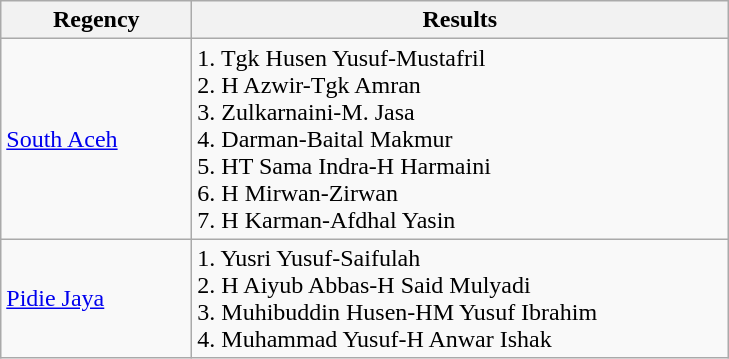<table class="wikitable sortable" style="text-align: center;">
<tr style="text-align: center;">
<th style="width: 120px;">Regency</th>
<th style="width: 350px;">Results</th>
</tr>
<tr>
<td style="text-align: left;"><a href='#'>South Aceh</a></td>
<td style="text-align: left;">1. Tgk Husen Yusuf-Mustafril<br>2. H Azwir-Tgk Amran<br>3. Zulkarnaini-M. Jasa<br>4. Darman-Baital Makmur<br>5. HT Sama Indra-H Harmaini<br>6. H Mirwan-Zirwan<br>7. H Karman-Afdhal Yasin</td>
</tr>
<tr>
<td style="text-align: left;"><a href='#'>Pidie Jaya</a></td>
<td style="text-align: left;">1. Yusri Yusuf-Saifulah<br>2. H Aiyub Abbas-H Said Mulyadi<br>3. Muhibuddin Husen-HM Yusuf Ibrahim<br>4. Muhammad Yusuf-H Anwar Ishak</td>
</tr>
</table>
